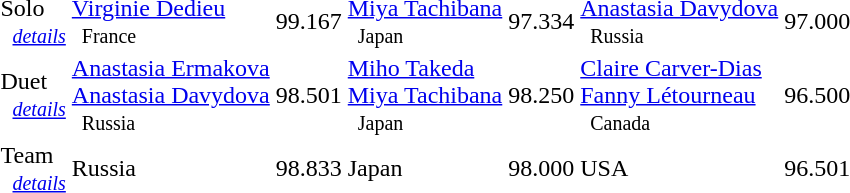<table>
<tr>
<td>Solo<br>   <small><em><a href='#'>details</a></em></small></td>
<td><a href='#'>Virginie Dedieu</a> <small><br>   France </small></td>
<td>99.167</td>
<td><a href='#'>Miya Tachibana</a> <small><br>   Japan </small></td>
<td>97.334</td>
<td><a href='#'>Anastasia Davydova</a> <small><br>   Russia </small></td>
<td>97.000</td>
</tr>
<tr>
<td>Duet<br>   <small><em><a href='#'>details</a></em></small></td>
<td><a href='#'>Anastasia Ermakova</a> <br> <a href='#'>Anastasia Davydova</a> <small><br>   Russia </small></td>
<td>98.501</td>
<td><a href='#'>Miho Takeda</a> <br> <a href='#'>Miya Tachibana</a> <small><br>   Japan </small></td>
<td>98.250</td>
<td><a href='#'>Claire Carver-Dias</a> <br> <a href='#'>Fanny Létourneau</a> <small><br>   Canada </small></td>
<td>96.500</td>
</tr>
<tr>
<td>Team<br>   <small><em><a href='#'>details</a></em></small></td>
<td> Russia</td>
<td>98.833</td>
<td> Japan</td>
<td>98.000</td>
<td> USA</td>
<td>96.501</td>
</tr>
<tr>
</tr>
</table>
